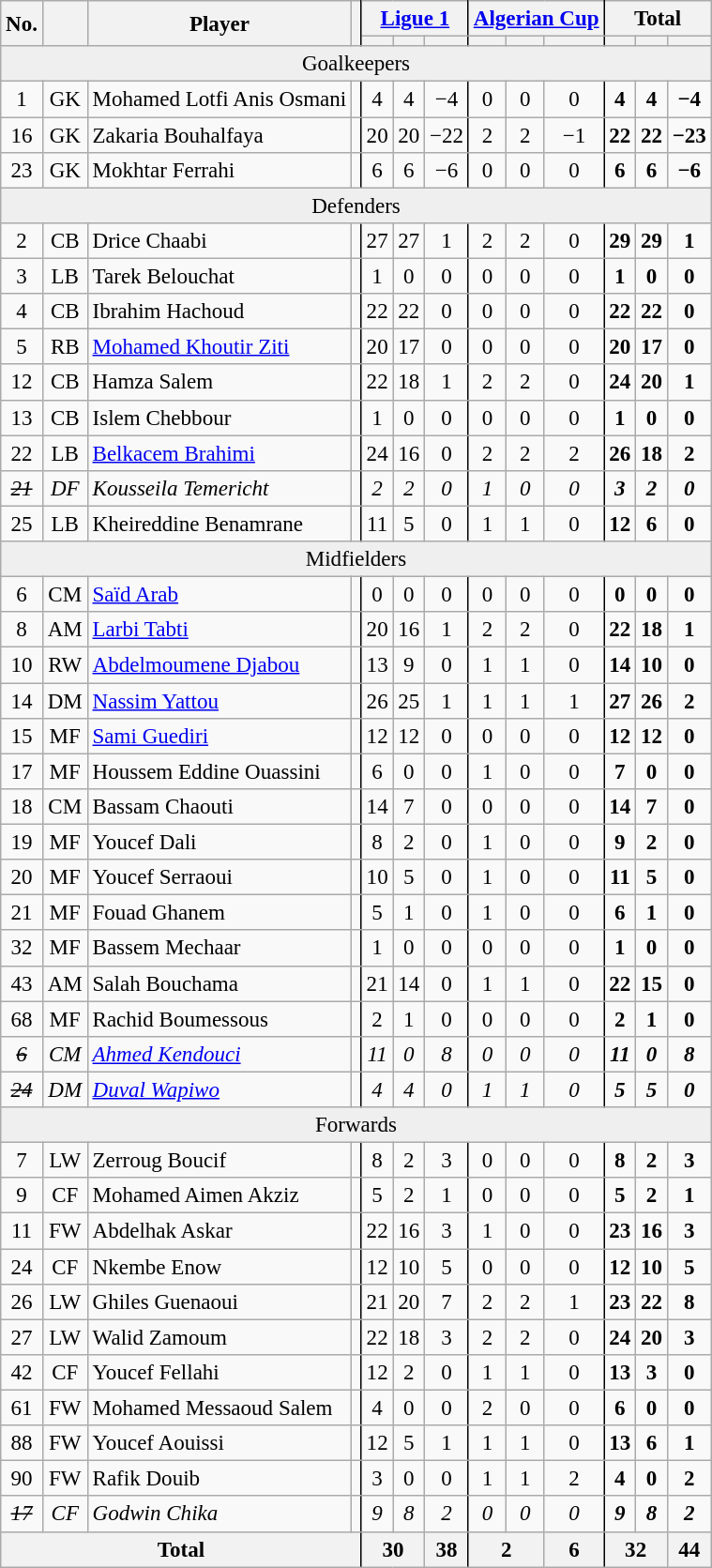<table class="wikitable mw-datatable sortable nowrap" style="text-align:center; font-size:96%;">
<tr>
<th rowspan="2">No.</th>
<th rowspan="2"></th>
<th rowspan="2">Player</th>
<th rowspan="2" style="border-right: 1pt black solid"></th>
<th colspan="3" style="border-right: 1pt black solid"><a href='#'>Ligue 1</a></th>
<th colspan="3" style="border-right: 1pt black solid"><a href='#'>Algerian Cup</a></th>
<th colspan="3">Total</th>
</tr>
<tr>
<th></th>
<th></th>
<th style="border-right: 1pt black solid"></th>
<th></th>
<th></th>
<th style="border-right: 1pt black solid"></th>
<th></th>
<th></th>
<th></th>
</tr>
<tr bgcolor=efefef class="sortbottom">
<td colspan=19>Goalkeepers</td>
</tr>
<tr>
<td>1</td>
<td>GK</td>
<td style="text-align:left">Mohamed Lotfi Anis Osmani</td>
<td style="border-right: 1pt black solid"></td>
<td>4</td>
<td>4</td>
<td style="border-right: 1pt black solid">−4</td>
<td>0</td>
<td>0</td>
<td style="border-right: 1pt black solid">0</td>
<td><strong>4</strong></td>
<td><strong>4</strong></td>
<td><strong>−4</strong></td>
</tr>
<tr>
<td>16</td>
<td>GK</td>
<td style="text-align:left">Zakaria Bouhalfaya</td>
<td style="border-right: 1pt black solid"></td>
<td>20</td>
<td>20</td>
<td style="border-right: 1pt black solid">−22</td>
<td>2</td>
<td>2</td>
<td style="border-right: 1pt black solid">−1</td>
<td><strong>22</strong></td>
<td><strong>22</strong></td>
<td><strong>−23</strong></td>
</tr>
<tr>
<td>23</td>
<td>GK</td>
<td style="text-align:left">Mokhtar Ferrahi</td>
<td style="border-right: 1pt black solid"></td>
<td>6</td>
<td>6</td>
<td style="border-right: 1pt black solid">−6</td>
<td>0</td>
<td>0</td>
<td style="border-right: 1pt black solid">0</td>
<td><strong>6</strong></td>
<td><strong>6</strong></td>
<td><strong>−6</strong></td>
</tr>
<tr bgcolor=efefef class="sortbottom">
<td colspan=19>Defenders</td>
</tr>
<tr>
<td>2</td>
<td>CB</td>
<td style="text-align:left">Drice Chaabi</td>
<td style="border-right: 1pt black solid"></td>
<td>27</td>
<td>27</td>
<td style="border-right: 1pt black solid">1</td>
<td>2</td>
<td>2</td>
<td style="border-right: 1pt black solid">0</td>
<td><strong>29</strong></td>
<td><strong>29</strong></td>
<td><strong>1</strong></td>
</tr>
<tr>
<td>3</td>
<td>LB</td>
<td style="text-align:left">Tarek Belouchat</td>
<td style="border-right: 1pt black solid"></td>
<td>1</td>
<td>0</td>
<td style="border-right: 1pt black solid">0</td>
<td>0</td>
<td>0</td>
<td style="border-right: 1pt black solid">0</td>
<td><strong>1</strong></td>
<td><strong>0</strong></td>
<td><strong>0</strong></td>
</tr>
<tr>
<td>4</td>
<td>CB</td>
<td style="text-align:left">Ibrahim Hachoud</td>
<td style="border-right: 1pt black solid"></td>
<td>22</td>
<td>22</td>
<td style="border-right: 1pt black solid">0</td>
<td>0</td>
<td>0</td>
<td style="border-right: 1pt black solid">0</td>
<td><strong>22</strong></td>
<td><strong>22</strong></td>
<td><strong>0</strong></td>
</tr>
<tr>
<td>5</td>
<td>RB</td>
<td style="text-align:left"><a href='#'>Mohamed Khoutir Ziti</a></td>
<td style="border-right: 1pt black solid"></td>
<td>20</td>
<td>17</td>
<td style="border-right: 1pt black solid">0</td>
<td>0</td>
<td>0</td>
<td style="border-right: 1pt black solid">0</td>
<td><strong>20</strong></td>
<td><strong>17</strong></td>
<td><strong>0</strong></td>
</tr>
<tr>
<td>12</td>
<td>CB</td>
<td style="text-align:left">Hamza Salem</td>
<td style="border-right: 1pt black solid"></td>
<td>22</td>
<td>18</td>
<td style="border-right: 1pt black solid">1</td>
<td>2</td>
<td>2</td>
<td style="border-right: 1pt black solid">0</td>
<td><strong>24</strong></td>
<td><strong>20</strong></td>
<td><strong>1</strong></td>
</tr>
<tr>
<td>13</td>
<td>CB</td>
<td style="text-align:left">Islem Chebbour</td>
<td style="border-right: 1pt black solid"></td>
<td>1</td>
<td>0</td>
<td style="border-right: 1pt black solid">0</td>
<td>0</td>
<td>0</td>
<td style="border-right: 1pt black solid">0</td>
<td><strong>1</strong></td>
<td><strong>0</strong></td>
<td><strong>0</strong></td>
</tr>
<tr>
<td>22</td>
<td>LB</td>
<td style="text-align:left"><a href='#'>Belkacem Brahimi</a></td>
<td style="border-right: 1pt black solid"></td>
<td>24</td>
<td>16</td>
<td style="border-right: 1pt black solid">0</td>
<td>2</td>
<td>2</td>
<td style="border-right: 1pt black solid">2</td>
<td><strong>26</strong></td>
<td><strong>18</strong></td>
<td><strong>2</strong></td>
</tr>
<tr style="font-style:italic">
<td><s>21</s></td>
<td>DF</td>
<td style="text-align:left">Kousseila Temericht</td>
<td style="border-right: 1pt black solid"></td>
<td>2</td>
<td>2</td>
<td style="border-right: 1pt black solid">0</td>
<td>1</td>
<td>0</td>
<td style="border-right: 1pt black solid">0</td>
<td><strong>3</strong></td>
<td><strong>2</strong></td>
<td><strong>0</strong></td>
</tr>
<tr>
<td>25</td>
<td>LB</td>
<td style="text-align:left">Kheireddine Benamrane</td>
<td style="border-right: 1pt black solid"></td>
<td>11</td>
<td>5</td>
<td style="border-right: 1pt black solid">0</td>
<td>1</td>
<td>1</td>
<td style="border-right: 1pt black solid">0</td>
<td><strong>12</strong></td>
<td><strong>6</strong></td>
<td><strong>0</strong></td>
</tr>
<tr bgcolor=efefef class="sortbottom">
<td colspan=19>Midfielders</td>
</tr>
<tr>
<td>6</td>
<td>CM</td>
<td style="text-align:left"><a href='#'>Saïd Arab</a></td>
<td style="border-right: 1pt black solid"></td>
<td>0</td>
<td>0</td>
<td style="border-right: 1pt black solid">0</td>
<td>0</td>
<td>0</td>
<td style="border-right: 1pt black solid">0</td>
<td><strong>0</strong></td>
<td><strong>0</strong></td>
<td><strong>0</strong></td>
</tr>
<tr>
<td>8</td>
<td>AM</td>
<td style="text-align:left"><a href='#'>Larbi Tabti</a></td>
<td style="border-right: 1pt black solid"></td>
<td>20</td>
<td>16</td>
<td style="border-right: 1pt black solid">1</td>
<td>2</td>
<td>2</td>
<td style="border-right: 1pt black solid">0</td>
<td><strong>22</strong></td>
<td><strong>18</strong></td>
<td><strong>1</strong></td>
</tr>
<tr>
<td>10</td>
<td>RW</td>
<td style="text-align:left"><a href='#'>Abdelmoumene Djabou</a></td>
<td style="border-right: 1pt black solid"></td>
<td>13</td>
<td>9</td>
<td style="border-right: 1pt black solid">0</td>
<td>1</td>
<td>1</td>
<td style="border-right: 1pt black solid">0</td>
<td><strong>14</strong></td>
<td><strong>10</strong></td>
<td><strong>0</strong></td>
</tr>
<tr>
<td>14</td>
<td>DM</td>
<td style="text-align:left"><a href='#'>Nassim Yattou</a></td>
<td style="border-right: 1pt black solid"></td>
<td>26</td>
<td>25</td>
<td style="border-right: 1pt black solid">1</td>
<td>1</td>
<td>1</td>
<td style="border-right: 1pt black solid">1</td>
<td><strong>27</strong></td>
<td><strong>26</strong></td>
<td><strong>2</strong></td>
</tr>
<tr>
<td>15</td>
<td>MF</td>
<td style="text-align:left"><a href='#'>Sami Guediri</a></td>
<td style="border-right: 1pt black solid"></td>
<td>12</td>
<td>12</td>
<td style="border-right: 1pt black solid">0</td>
<td>0</td>
<td>0</td>
<td style="border-right: 1pt black solid">0</td>
<td><strong>12</strong></td>
<td><strong>12</strong></td>
<td><strong>0</strong></td>
</tr>
<tr>
<td>17</td>
<td>MF</td>
<td style="text-align:left">Houssem Eddine Ouassini</td>
<td style="border-right: 1pt black solid"></td>
<td>6</td>
<td>0</td>
<td style="border-right: 1pt black solid">0</td>
<td>1</td>
<td>0</td>
<td style="border-right: 1pt black solid">0</td>
<td><strong>7</strong></td>
<td><strong>0</strong></td>
<td><strong>0</strong></td>
</tr>
<tr>
<td>18</td>
<td>CM</td>
<td style="text-align:left">Bassam Chaouti</td>
<td style="border-right: 1pt black solid"></td>
<td>14</td>
<td>7</td>
<td style="border-right: 1pt black solid">0</td>
<td>0</td>
<td>0</td>
<td style="border-right: 1pt black solid">0</td>
<td><strong>14</strong></td>
<td><strong>7</strong></td>
<td><strong>0</strong></td>
</tr>
<tr>
<td>19</td>
<td>MF</td>
<td style="text-align:left">Youcef Dali</td>
<td style="border-right: 1pt black solid"></td>
<td>8</td>
<td>2</td>
<td style="border-right: 1pt black solid">0</td>
<td>1</td>
<td>0</td>
<td style="border-right: 1pt black solid">0</td>
<td><strong>9</strong></td>
<td><strong>2</strong></td>
<td><strong>0</strong></td>
</tr>
<tr>
<td>20</td>
<td>MF</td>
<td style="text-align:left">Youcef Serraoui</td>
<td style="border-right: 1pt black solid"></td>
<td>10</td>
<td>5</td>
<td style="border-right: 1pt black solid">0</td>
<td>1</td>
<td>0</td>
<td style="border-right: 1pt black solid">0</td>
<td><strong>11</strong></td>
<td><strong>5</strong></td>
<td><strong>0</strong></td>
</tr>
<tr>
<td>21</td>
<td>MF</td>
<td style="text-align:left">Fouad Ghanem</td>
<td style="border-right: 1pt black solid"></td>
<td>5</td>
<td>1</td>
<td style="border-right: 1pt black solid">0</td>
<td>1</td>
<td>0</td>
<td style="border-right: 1pt black solid">0</td>
<td><strong>6</strong></td>
<td><strong>1</strong></td>
<td><strong>0</strong></td>
</tr>
<tr>
<td>32</td>
<td>MF</td>
<td style="text-align:left">Bassem Mechaar</td>
<td style="border-right: 1pt black solid"></td>
<td>1</td>
<td>0</td>
<td style="border-right: 1pt black solid">0</td>
<td>0</td>
<td>0</td>
<td style="border-right: 1pt black solid">0</td>
<td><strong>1</strong></td>
<td><strong>0</strong></td>
<td><strong>0</strong></td>
</tr>
<tr>
<td>43</td>
<td>AM</td>
<td style="text-align:left">Salah Bouchama</td>
<td style="border-right: 1pt black solid"></td>
<td>21</td>
<td>14</td>
<td style="border-right: 1pt black solid">0</td>
<td>1</td>
<td>1</td>
<td style="border-right: 1pt black solid">0</td>
<td><strong>22</strong></td>
<td><strong>15</strong></td>
<td><strong>0</strong></td>
</tr>
<tr>
<td>68</td>
<td>MF</td>
<td style="text-align:left">Rachid Boumessous</td>
<td style="border-right: 1pt black solid"></td>
<td>2</td>
<td>1</td>
<td style="border-right: 1pt black solid">0</td>
<td>0</td>
<td>0</td>
<td style="border-right: 1pt black solid">0</td>
<td><strong>2</strong></td>
<td><strong>1</strong></td>
<td><strong>0</strong></td>
</tr>
<tr style="font-style:italic">
<td><s>6</s></td>
<td>CM</td>
<td style="text-align:left"><a href='#'>Ahmed Kendouci</a></td>
<td style="border-right: 1pt black solid"></td>
<td>11</td>
<td>0</td>
<td style="border-right: 1pt black solid">8</td>
<td>0</td>
<td>0</td>
<td style="border-right: 1pt black solid">0</td>
<td><strong>11</strong></td>
<td><strong>0</strong></td>
<td><strong>8</strong></td>
</tr>
<tr style="font-style:italic">
<td><s>24</s></td>
<td>DM</td>
<td style="text-align:left"><a href='#'>Duval Wapiwo</a></td>
<td style="border-right: 1pt black solid"></td>
<td>4</td>
<td>4</td>
<td style="border-right: 1pt black solid">0</td>
<td>1</td>
<td>1</td>
<td style="border-right: 1pt black solid">0</td>
<td><strong>5</strong></td>
<td><strong>5</strong></td>
<td><strong>0</strong></td>
</tr>
<tr bgcolor=efefef class="sortbottom">
<td colspan=19>Forwards</td>
</tr>
<tr>
<td>7</td>
<td>LW</td>
<td style="text-align:left">Zerroug Boucif</td>
<td style="border-right: 1pt black solid"></td>
<td>8</td>
<td>2</td>
<td style="border-right: 1pt black solid">3</td>
<td>0</td>
<td>0</td>
<td style="border-right: 1pt black solid">0</td>
<td><strong>8</strong></td>
<td><strong>2</strong></td>
<td><strong>3</strong></td>
</tr>
<tr>
<td>9</td>
<td>CF</td>
<td style="text-align:left">Mohamed Aimen Akziz</td>
<td style="border-right: 1pt black solid"></td>
<td>5</td>
<td>2</td>
<td style="border-right: 1pt black solid">1</td>
<td>0</td>
<td>0</td>
<td style="border-right: 1pt black solid">0</td>
<td><strong>5</strong></td>
<td><strong>2</strong></td>
<td><strong>1</strong></td>
</tr>
<tr>
<td>11</td>
<td>FW</td>
<td style="text-align:left">Abdelhak Askar</td>
<td style="border-right: 1pt black solid"></td>
<td>22</td>
<td>16</td>
<td style="border-right: 1pt black solid">3</td>
<td>1</td>
<td>0</td>
<td style="border-right: 1pt black solid">0</td>
<td><strong>23</strong></td>
<td><strong>16</strong></td>
<td><strong>3</strong></td>
</tr>
<tr>
<td>24</td>
<td>CF</td>
<td style="text-align:left">Nkembe Enow</td>
<td style="border-right: 1pt black solid"></td>
<td>12</td>
<td>10</td>
<td style="border-right: 1pt black solid">5</td>
<td>0</td>
<td>0</td>
<td style="border-right: 1pt black solid">0</td>
<td><strong>12</strong></td>
<td><strong>10</strong></td>
<td><strong>5</strong></td>
</tr>
<tr>
<td>26</td>
<td>LW</td>
<td style="text-align:left">Ghiles Guenaoui</td>
<td style="border-right: 1pt black solid"></td>
<td>21</td>
<td>20</td>
<td style="border-right: 1pt black solid">7</td>
<td>2</td>
<td>2</td>
<td style="border-right: 1pt black solid">1</td>
<td><strong>23</strong></td>
<td><strong>22</strong></td>
<td><strong>8</strong></td>
</tr>
<tr>
<td>27</td>
<td>LW</td>
<td style="text-align:left">Walid Zamoum</td>
<td style="border-right: 1pt black solid"></td>
<td>22</td>
<td>18</td>
<td style="border-right: 1pt black solid">3</td>
<td>2</td>
<td>2</td>
<td style="border-right: 1pt black solid">0</td>
<td><strong>24</strong></td>
<td><strong>20</strong></td>
<td><strong>3</strong></td>
</tr>
<tr>
<td>42</td>
<td>CF</td>
<td style="text-align:left">Youcef Fellahi</td>
<td style="border-right: 1pt black solid"></td>
<td>12</td>
<td>2</td>
<td style="border-right: 1pt black solid">0</td>
<td>1</td>
<td>1</td>
<td style="border-right: 1pt black solid">0</td>
<td><strong>13</strong></td>
<td><strong>3</strong></td>
<td><strong>0</strong></td>
</tr>
<tr>
<td>61</td>
<td>FW</td>
<td style="text-align:left">Mohamed Messaoud Salem</td>
<td style="border-right: 1pt black solid"></td>
<td>4</td>
<td>0</td>
<td style="border-right: 1pt black solid">0</td>
<td>2</td>
<td>0</td>
<td style="border-right: 1pt black solid">0</td>
<td><strong>6</strong></td>
<td><strong>0</strong></td>
<td><strong>0</strong></td>
</tr>
<tr>
<td>88</td>
<td>FW</td>
<td style="text-align:left">Youcef Aouissi</td>
<td style="border-right: 1pt black solid"></td>
<td>12</td>
<td>5</td>
<td style="border-right: 1pt black solid">1</td>
<td>1</td>
<td>1</td>
<td style="border-right: 1pt black solid">0</td>
<td><strong>13</strong></td>
<td><strong>6</strong></td>
<td><strong>1</strong></td>
</tr>
<tr>
<td>90</td>
<td>FW</td>
<td style="text-align:left">Rafik Douib</td>
<td style="border-right: 1pt black solid"></td>
<td>3</td>
<td>0</td>
<td style="border-right: 1pt black solid">0</td>
<td>1</td>
<td>1</td>
<td style="border-right: 1pt black solid">2</td>
<td><strong>4</strong></td>
<td><strong>0</strong></td>
<td><strong>2</strong></td>
</tr>
<tr style="font-style:italic">
<td><s>17</s></td>
<td>CF</td>
<td style="text-align:left">Godwin Chika</td>
<td style="border-right: 1pt black solid"></td>
<td>9</td>
<td>8</td>
<td style="border-right: 1pt black solid">2</td>
<td>0</td>
<td>0</td>
<td style="border-right: 1pt black solid">0</td>
<td><strong>9</strong></td>
<td><strong>8</strong></td>
<td><strong>2</strong></td>
</tr>
<tr class="sortbottom">
<th colspan=4 style="border-right: 1pt black solid">Total</th>
<th colspan=2>30</th>
<th style="border-right: 1pt black solid">38</th>
<th colspan=2>2</th>
<th style="border-right: 1pt black solid">6</th>
<th colspan=2>32</th>
<th>44</th>
</tr>
</table>
